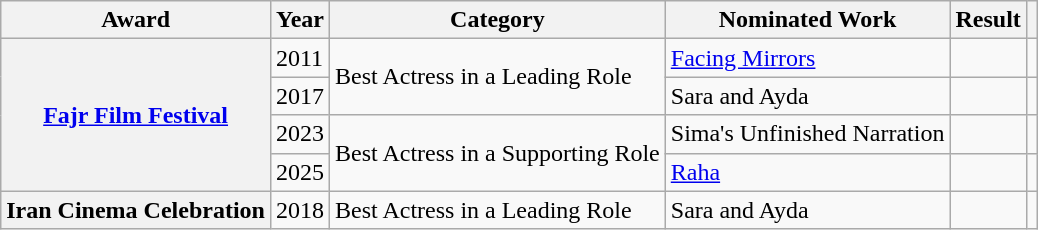<table class="wikitable sortable plainrowheaders">
<tr>
<th scope="col">Award</th>
<th scope="col">Year</th>
<th scope="col">Category</th>
<th scope="col">Nominated Work</th>
<th scope="col">Result</th>
<th scope="col" class="unsortable"></th>
</tr>
<tr>
<th rowspan="4" scope="row"><a href='#'>Fajr Film Festival</a></th>
<td>2011</td>
<td rowspan="2">Best Actress in a Leading Role</td>
<td><a href='#'>Facing Mirrors</a></td>
<td></td>
<td></td>
</tr>
<tr>
<td>2017</td>
<td>Sara and Ayda</td>
<td></td>
<td></td>
</tr>
<tr>
<td>2023</td>
<td rowspan="2">Best Actress in a Supporting Role</td>
<td>Sima's Unfinished Narration</td>
<td></td>
<td></td>
</tr>
<tr>
<td>2025</td>
<td><a href='#'>Raha</a></td>
<td></td>
<td></td>
</tr>
<tr>
<th scope="row">Iran Cinema Celebration</th>
<td>2018</td>
<td>Best Actress in a Leading Role</td>
<td>Sara and Ayda</td>
<td></td>
<td></td>
</tr>
</table>
